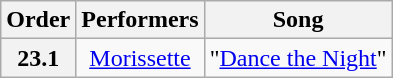<table class="wikitable" style="text-align:center;">
<tr>
<th>Order</th>
<th>Performers</th>
<th>Song</th>
</tr>
<tr>
<th>23.1</th>
<td><a href='#'>Morissette</a></td>
<td>"<a href='#'>Dance the Night</a>"</td>
</tr>
</table>
